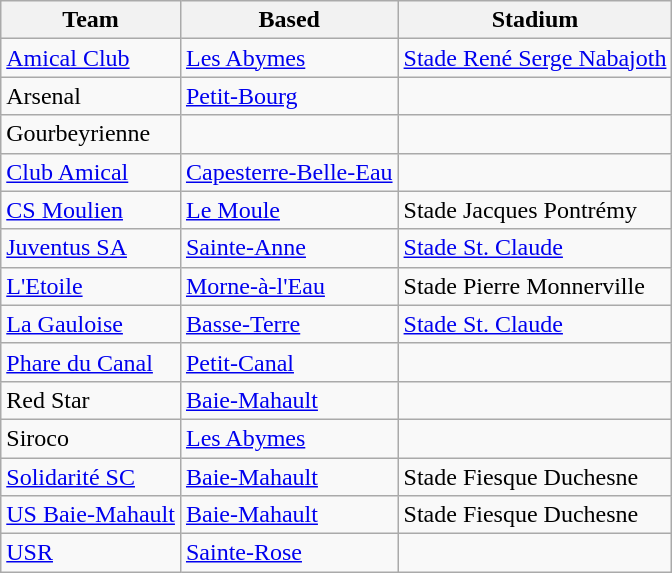<table class="wikitable">
<tr>
<th>Team</th>
<th>Based</th>
<th>Stadium</th>
</tr>
<tr>
<td><a href='#'>Amical Club</a></td>
<td><a href='#'>Les Abymes</a></td>
<td><a href='#'>Stade René Serge Nabajoth</a></td>
</tr>
<tr>
<td>Arsenal</td>
<td><a href='#'>Petit-Bourg</a></td>
<td></td>
</tr>
<tr>
<td>Gourbeyrienne</td>
<td></td>
<td></td>
</tr>
<tr>
<td><a href='#'>Club Amical</a></td>
<td><a href='#'>Capesterre-Belle-Eau</a></td>
<td></td>
</tr>
<tr>
<td><a href='#'>CS Moulien</a></td>
<td><a href='#'>Le Moule</a></td>
<td>Stade Jacques Pontrémy</td>
</tr>
<tr>
<td><a href='#'>Juventus SA</a></td>
<td><a href='#'>Sainte-Anne</a></td>
<td><a href='#'>Stade St. Claude</a></td>
</tr>
<tr>
<td><a href='#'>L'Etoile</a></td>
<td><a href='#'>Morne-à-l'Eau</a></td>
<td>Stade Pierre Monnerville</td>
</tr>
<tr>
<td><a href='#'>La Gauloise</a></td>
<td><a href='#'>Basse-Terre</a></td>
<td><a href='#'>Stade St. Claude</a></td>
</tr>
<tr>
<td><a href='#'>Phare du Canal</a></td>
<td><a href='#'>Petit-Canal</a></td>
<td></td>
</tr>
<tr>
<td>Red Star</td>
<td><a href='#'>Baie-Mahault</a></td>
<td></td>
</tr>
<tr>
<td>Siroco</td>
<td><a href='#'>Les Abymes</a></td>
<td></td>
</tr>
<tr>
<td><a href='#'>Solidarité SC</a></td>
<td><a href='#'>Baie-Mahault</a></td>
<td>Stade Fiesque Duchesne</td>
</tr>
<tr>
<td><a href='#'>US Baie-Mahault</a></td>
<td><a href='#'>Baie-Mahault</a></td>
<td>Stade Fiesque Duchesne</td>
</tr>
<tr>
<td><a href='#'>USR</a></td>
<td><a href='#'>Sainte-Rose</a></td>
<td></td>
</tr>
</table>
